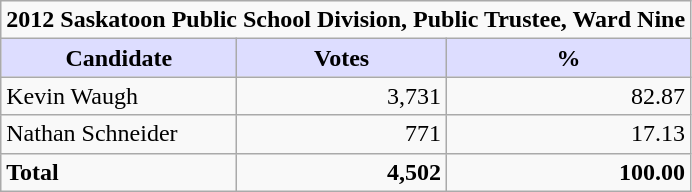<table class="wikitable sortable">
<tr>
<td colspan="3" style="text-align:center;"><strong>2012 Saskatoon Public School Division, Public Trustee, Ward Nine</strong></td>
</tr>
<tr>
<th style="background:#ddf; width:150px;">Candidate</th>
<th style="background:#ddf;">Votes</th>
<th style="background:#ddf;">%</th>
</tr>
<tr>
<td>Kevin Waugh</td>
<td align=right>3,731</td>
<td align=right>82.87</td>
</tr>
<tr>
<td>Nathan Schneider</td>
<td align=right>771</td>
<td align=right>17.13</td>
</tr>
<tr>
<td><strong>Total</strong></td>
<td align=right><strong>4,502</strong></td>
<td align=right><strong>100.00</strong></td>
</tr>
</table>
